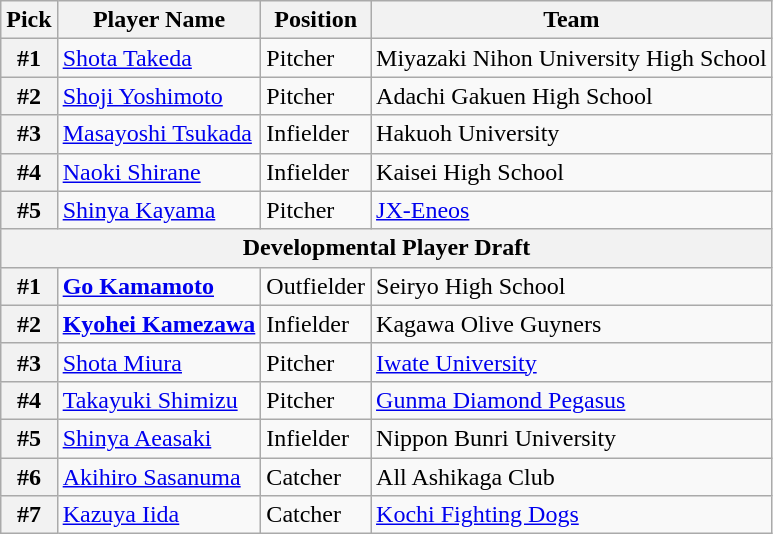<table class="wikitable">
<tr>
<th>Pick</th>
<th>Player Name</th>
<th>Position</th>
<th>Team</th>
</tr>
<tr>
<th>#1</th>
<td><a href='#'>Shota Takeda</a></td>
<td>Pitcher</td>
<td>Miyazaki Nihon University High School</td>
</tr>
<tr>
<th>#2</th>
<td><a href='#'>Shoji Yoshimoto</a></td>
<td>Pitcher</td>
<td>Adachi Gakuen High School</td>
</tr>
<tr>
<th>#3</th>
<td><a href='#'>Masayoshi Tsukada</a></td>
<td>Infielder</td>
<td>Hakuoh University</td>
</tr>
<tr>
<th>#4</th>
<td><a href='#'>Naoki Shirane</a></td>
<td>Infielder</td>
<td>Kaisei High School</td>
</tr>
<tr>
<th>#5</th>
<td><a href='#'>Shinya Kayama</a></td>
<td>Pitcher</td>
<td><a href='#'>JX-Eneos</a></td>
</tr>
<tr>
<th colspan="5">Developmental Player Draft</th>
</tr>
<tr>
<th>#1</th>
<td><strong><a href='#'>Go Kamamoto</a></strong></td>
<td>Outfielder</td>
<td>Seiryo High School</td>
</tr>
<tr>
<th>#2</th>
<td><strong><a href='#'>Kyohei Kamezawa</a></strong></td>
<td>Infielder</td>
<td>Kagawa Olive Guyners</td>
</tr>
<tr>
<th>#3</th>
<td><a href='#'>Shota Miura</a></td>
<td>Pitcher</td>
<td><a href='#'>Iwate University</a></td>
</tr>
<tr>
<th>#4</th>
<td><a href='#'>Takayuki Shimizu</a></td>
<td>Pitcher</td>
<td><a href='#'>Gunma Diamond Pegasus</a></td>
</tr>
<tr>
<th>#5</th>
<td><a href='#'>Shinya Aeasaki</a></td>
<td>Infielder</td>
<td>Nippon Bunri University</td>
</tr>
<tr>
<th>#6</th>
<td><a href='#'>Akihiro Sasanuma</a></td>
<td>Catcher</td>
<td>All Ashikaga Club</td>
</tr>
<tr>
<th>#7</th>
<td><a href='#'>Kazuya Iida</a></td>
<td>Catcher</td>
<td><a href='#'>Kochi Fighting Dogs</a></td>
</tr>
</table>
